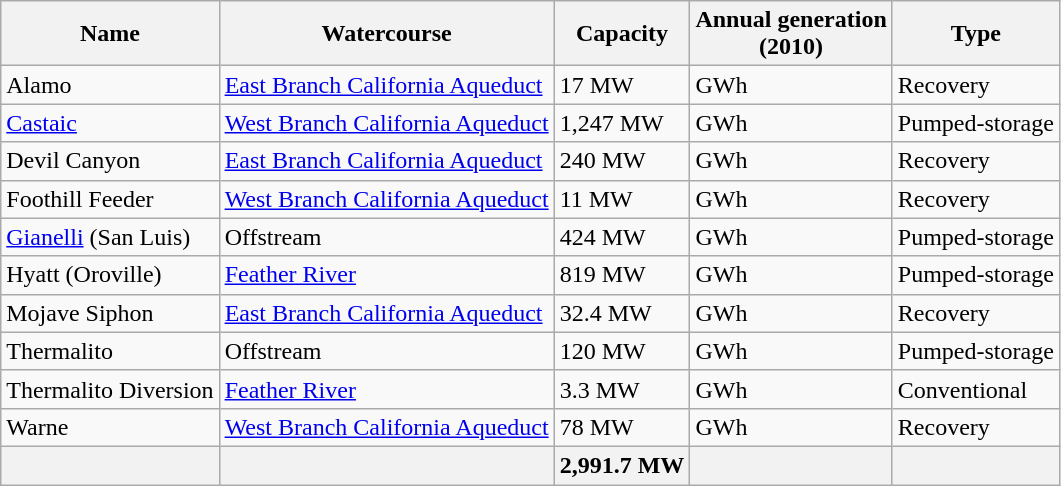<table class="wikitable sortable">
<tr>
<th>Name</th>
<th>Watercourse</th>
<th>Capacity</th>
<th>Annual generation<br>(2010)</th>
<th>Type</th>
</tr>
<tr>
<td>Alamo</td>
<td><a href='#'>East Branch California Aqueduct</a></td>
<td>17 MW</td>
<td> GWh</td>
<td>Recovery</td>
</tr>
<tr>
<td><a href='#'>Castaic</a></td>
<td><a href='#'>West Branch California Aqueduct</a></td>
<td>1,247 MW</td>
<td> GWh</td>
<td>Pumped-storage</td>
</tr>
<tr>
<td>Devil Canyon</td>
<td><a href='#'>East Branch California Aqueduct</a></td>
<td>240 MW</td>
<td> GWh</td>
<td>Recovery</td>
</tr>
<tr>
<td>Foothill Feeder</td>
<td><a href='#'>West Branch California Aqueduct</a></td>
<td>11 MW</td>
<td> GWh</td>
<td>Recovery</td>
</tr>
<tr>
<td><a href='#'>Gianelli</a> (San Luis)</td>
<td>Offstream</td>
<td>424 MW</td>
<td> GWh</td>
<td>Pumped-storage</td>
</tr>
<tr>
<td>Hyatt (Oroville)</td>
<td><a href='#'>Feather River</a></td>
<td>819 MW</td>
<td> GWh</td>
<td>Pumped-storage</td>
</tr>
<tr>
<td>Mojave Siphon</td>
<td><a href='#'>East Branch California Aqueduct</a></td>
<td>32.4 MW</td>
<td> GWh</td>
<td>Recovery</td>
</tr>
<tr>
<td>Thermalito</td>
<td>Offstream</td>
<td>120 MW</td>
<td> GWh</td>
<td>Pumped-storage</td>
</tr>
<tr>
<td>Thermalito Diversion</td>
<td><a href='#'>Feather River</a></td>
<td>3.3 MW</td>
<td> GWh</td>
<td>Conventional</td>
</tr>
<tr>
<td>Warne</td>
<td><a href='#'>West Branch California Aqueduct</a></td>
<td>78 MW</td>
<td> GWh</td>
<td>Recovery</td>
</tr>
<tr>
<th></th>
<th></th>
<th>2,991.7 MW</th>
<th></th>
<th></th>
</tr>
</table>
